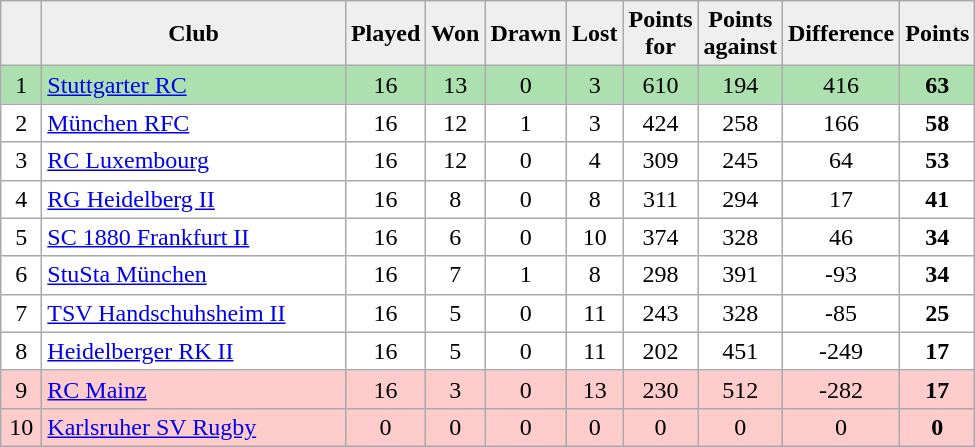<table class="wikitable" style="text-align: center;">
<tr>
<th style="background:#efefef; width:20px;"></th>
<th style="background:#efefef; width:195px;">Club</th>
<th style="background:#efefef; width:20px;">Played</th>
<th style="background:#efefef; width:20px;">Won</th>
<th style="background:#efefef; width:20px;">Drawn</th>
<th style="background:#efefef; width:20px;">Lost</th>
<th style="background:#efefef; width:20px;">Points for</th>
<th style="background:#efefef; width:20px;">Points against</th>
<th style="background:#efefef; width:20px;">Difference</th>
<th style="background:#efefef; width:20px;">Points</th>
</tr>
<tr style="background:#ace1af; text-align:center;">
<td>1</td>
<td align=left><a href='#'>Stuttgarter RC</a></td>
<td>16</td>
<td>13</td>
<td>0</td>
<td>3</td>
<td>610</td>
<td>194</td>
<td>416</td>
<td><strong>63</strong></td>
</tr>
<tr style="background:#fff; text-align:center;">
<td>2</td>
<td align=left><a href='#'>München RFC</a></td>
<td>16</td>
<td>12</td>
<td>1</td>
<td>3</td>
<td>424</td>
<td>258</td>
<td>166</td>
<td><strong>58</strong></td>
</tr>
<tr style="background:#fff; text-align:center;">
<td>3</td>
<td align=left><a href='#'>RC Luxembourg</a></td>
<td>16</td>
<td>12</td>
<td>0</td>
<td>4</td>
<td>309</td>
<td>245</td>
<td>64</td>
<td><strong>53</strong></td>
</tr>
<tr style="background:#fff; text-align:center;">
<td>4</td>
<td align=left><a href='#'>RG Heidelberg II</a></td>
<td>16</td>
<td>8</td>
<td>0</td>
<td>8</td>
<td>311</td>
<td>294</td>
<td>17</td>
<td><strong>41</strong></td>
</tr>
<tr style="background:#fff; text-align:center;">
<td>5</td>
<td align=left><a href='#'>SC 1880 Frankfurt II</a></td>
<td>16</td>
<td>6</td>
<td>0</td>
<td>10</td>
<td>374</td>
<td>328</td>
<td>46</td>
<td><strong>34</strong></td>
</tr>
<tr style="background:#fff; text-align:center;">
<td>6</td>
<td align=left><a href='#'>StuSta München</a></td>
<td>16</td>
<td>7</td>
<td>1</td>
<td>8</td>
<td>298</td>
<td>391</td>
<td>-93</td>
<td><strong>34</strong></td>
</tr>
<tr style="background:#fff; text-align:center;">
<td>7</td>
<td align=left><a href='#'>TSV Handschuhsheim II</a></td>
<td>16</td>
<td>5</td>
<td>0</td>
<td>11</td>
<td>243</td>
<td>328</td>
<td>-85</td>
<td><strong>25</strong></td>
</tr>
<tr style="background:#fff; text-align:center;">
<td>8</td>
<td align=left><a href='#'>Heidelberger RK II</a></td>
<td>16</td>
<td>5</td>
<td>0</td>
<td>11</td>
<td>202</td>
<td>451</td>
<td>-249</td>
<td><strong>17</strong></td>
</tr>
<tr style="background:#fcc; text-align:center;">
<td>9</td>
<td align=left><a href='#'>RC Mainz</a></td>
<td>16</td>
<td>3</td>
<td>0</td>
<td>13</td>
<td>230</td>
<td>512</td>
<td>-282</td>
<td><strong>17</strong></td>
</tr>
<tr style="background:#fcc; text-align:center;">
<td>10</td>
<td align=left><a href='#'>Karlsruher SV Rugby</a></td>
<td>0</td>
<td>0</td>
<td>0</td>
<td>0</td>
<td>0</td>
<td>0</td>
<td>0</td>
<td><strong>0</strong></td>
</tr>
</table>
